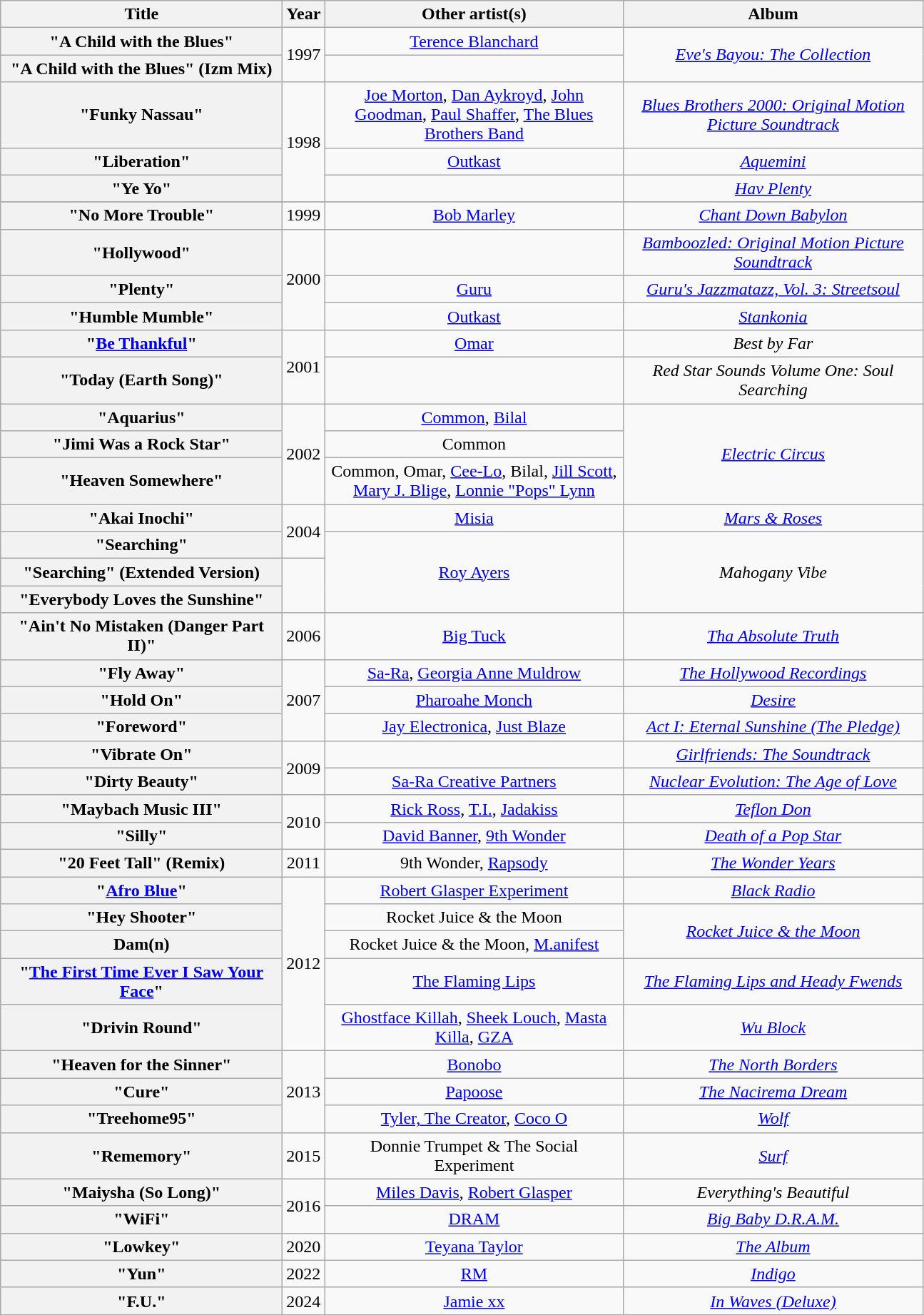<table class="wikitable plainrowheaders" style="text-align:center;">
<tr>
<th scope="col" style="width:16em;">Title</th>
<th scope="col" style="width:1em;">Year</th>
<th scope="col" style="width:17em;">Other artist(s)</th>
<th scope="col" style="width:17em;">Album</th>
</tr>
<tr>
<th scope="row">"A Child with the Blues"</th>
<td rowspan="2">1997</td>
<td><a href='#'>Terence Blanchard</a></td>
<td rowspan="2"><em><a href='#'>Eve's Bayou: The Collection</a></em></td>
</tr>
<tr>
<th scope="row">"A Child with the Blues" (Izm Mix)</th>
<td></td>
</tr>
<tr>
<th scope="row">"Funky Nassau"</th>
<td rowspan="3">1998</td>
<td><a href='#'>Joe Morton</a>, <a href='#'>Dan Aykroyd</a>, <a href='#'>John Goodman</a>, <a href='#'>Paul Shaffer</a>, <a href='#'>The Blues Brothers Band</a></td>
<td><em><a href='#'>Blues Brothers 2000: Original Motion Picture Soundtrack</a></em></td>
</tr>
<tr>
<th scope="row">"Liberation"</th>
<td><a href='#'>Outkast</a></td>
<td><em><a href='#'>Aquemini</a></em></td>
</tr>
<tr>
<th scope="row">"Ye Yo"</th>
<td></td>
<td><em><a href='#'>Hav Plenty</a></em></td>
</tr>
<tr>
</tr>
<tr>
<th scope="row">"No More Trouble"</th>
<td>1999</td>
<td><a href='#'>Bob Marley</a></td>
<td><em><a href='#'>Chant Down Babylon</a></em></td>
</tr>
<tr>
<th scope="row">"Hollywood"</th>
<td rowspan="3">2000</td>
<td></td>
<td><em><a href='#'>Bamboozled: Original Motion Picture Soundtrack</a></em></td>
</tr>
<tr>
<th scope="row">"Plenty"</th>
<td><a href='#'>Guru</a></td>
<td><em><a href='#'>Guru's Jazzmatazz, Vol. 3: Streetsoul</a></em></td>
</tr>
<tr>
<th scope="row">"Humble Mumble"</th>
<td><a href='#'>Outkast</a></td>
<td><em><a href='#'>Stankonia</a></em></td>
</tr>
<tr>
<th scope="row">"<a href='#'>Be Thankful</a>"</th>
<td rowspan="2">2001</td>
<td><a href='#'>Omar</a></td>
<td><em>Best by Far</em></td>
</tr>
<tr>
<th scope="row">"Today (Earth Song)"</th>
<td></td>
<td><em>Red Star Sounds Volume One: Soul Searching</em></td>
</tr>
<tr>
<th scope="row">"Aquarius"</th>
<td rowspan="3">2002</td>
<td><a href='#'>Common</a>, <a href='#'>Bilal</a></td>
<td rowspan="3"><em><a href='#'>Electric Circus</a></em></td>
</tr>
<tr>
<th scope="row">"Jimi Was a Rock Star"</th>
<td>Common</td>
</tr>
<tr>
<th scope="row">"Heaven Somewhere"</th>
<td>Common, Omar, <a href='#'>Cee-Lo</a>, Bilal, <a href='#'>Jill Scott</a>, <a href='#'>Mary J. Blige</a>, <a href='#'>Lonnie "Pops" Lynn</a></td>
</tr>
<tr>
<th scope="row">"Akai Inochi"</th>
<td rowspan="2">2004</td>
<td><a href='#'>Misia</a></td>
<td><em><a href='#'>Mars & Roses</a></em></td>
</tr>
<tr>
<th scope="row">"Searching"</th>
<td rowspan="3"><a href='#'>Roy Ayers</a></td>
<td rowspan="3"><em>Mahogany Vibe</em></td>
</tr>
<tr>
<th scope="row">"Searching" (Extended Version)</th>
</tr>
<tr>
<th scope="row">"Everybody Loves the Sunshine"</th>
</tr>
<tr>
<th scope="row">"Ain't No Mistaken (Danger Part II)"</th>
<td>2006</td>
<td><a href='#'>Big Tuck</a></td>
<td><em><a href='#'>Tha Absolute Truth</a></em></td>
</tr>
<tr>
<th scope="row">"Fly Away"</th>
<td rowspan="3">2007</td>
<td><a href='#'>Sa-Ra</a>, <a href='#'>Georgia Anne Muldrow</a></td>
<td><em><a href='#'>The Hollywood Recordings</a></em></td>
</tr>
<tr>
<th scope="row">"Hold On"</th>
<td><a href='#'>Pharoahe Monch</a></td>
<td><em><a href='#'>Desire</a></em></td>
</tr>
<tr>
<th scope="row">"Foreword"</th>
<td><a href='#'>Jay Electronica</a>, <a href='#'>Just Blaze</a></td>
<td><em><a href='#'>Act I: Eternal Sunshine (The Pledge)</a></em></td>
</tr>
<tr>
<th scope="row">"Vibrate On"</th>
<td rowspan="2">2009</td>
<td></td>
<td><em><a href='#'>Girlfriends: The Soundtrack</a></em></td>
</tr>
<tr>
<th scope="row">"Dirty Beauty"</th>
<td><a href='#'>Sa-Ra Creative Partners</a></td>
<td><em><a href='#'>Nuclear Evolution: The Age of Love</a></em></td>
</tr>
<tr>
<th scope="row">"Maybach Music III"</th>
<td rowspan="2">2010</td>
<td><a href='#'>Rick Ross</a>, <a href='#'>T.I.</a>, <a href='#'>Jadakiss</a></td>
<td><em><a href='#'>Teflon Don</a></em></td>
</tr>
<tr>
<th scope="row">"Silly"</th>
<td><a href='#'>David Banner</a>, <a href='#'>9th Wonder</a></td>
<td><em><a href='#'>Death of a Pop Star</a></em></td>
</tr>
<tr>
<th scope="row">"20 Feet Tall" (Remix)</th>
<td>2011</td>
<td>9th Wonder, <a href='#'>Rapsody</a></td>
<td><em><a href='#'>The Wonder Years</a></em></td>
</tr>
<tr>
<th scope="row">"<a href='#'>Afro Blue</a>"</th>
<td rowspan="5">2012</td>
<td><a href='#'>Robert Glasper Experiment</a></td>
<td><em><a href='#'>Black Radio</a></em></td>
</tr>
<tr>
<th scope="row">"Hey Shooter"</th>
<td>Rocket Juice & the Moon</td>
<td rowspan="2"><em><a href='#'>Rocket Juice & the Moon</a></em></td>
</tr>
<tr>
<th scope="row">Dam(n)</th>
<td>Rocket Juice & the Moon, <a href='#'>M.anifest</a></td>
</tr>
<tr>
<th scope="row">"<a href='#'>The First Time Ever I Saw Your Face</a>"</th>
<td><a href='#'>The Flaming Lips</a></td>
<td><em><a href='#'>The Flaming Lips and Heady Fwends</a></em></td>
</tr>
<tr>
<th scope="row">"Drivin Round"</th>
<td><a href='#'>Ghostface Killah</a>, <a href='#'>Sheek Louch</a>, <a href='#'>Masta Killa</a>, <a href='#'>GZA</a></td>
<td><em><a href='#'>Wu Block</a></em></td>
</tr>
<tr>
<th scope="row">"Heaven for the Sinner"</th>
<td rowspan="3">2013</td>
<td><a href='#'>Bonobo</a></td>
<td><em><a href='#'>The North Borders</a></em></td>
</tr>
<tr>
<th scope="row">"Cure"</th>
<td><a href='#'>Papoose</a></td>
<td><em><a href='#'>The Nacirema Dream</a></em></td>
</tr>
<tr>
<th scope="row">"Treehome95"</th>
<td><a href='#'>Tyler, The Creator</a>, <a href='#'>Coco O</a></td>
<td><em><a href='#'>Wolf</a></em></td>
</tr>
<tr>
<th scope="row">"Rememory"</th>
<td>2015</td>
<td>Donnie Trumpet & The Social Experiment</td>
<td><em><a href='#'>Surf</a></em></td>
</tr>
<tr>
<th scope="row">"Maiysha (So Long)"</th>
<td rowspan="2">2016</td>
<td><a href='#'>Miles Davis</a>, <a href='#'>Robert Glasper</a></td>
<td><em>Everything's Beautiful</em></td>
</tr>
<tr>
<th scope="row">"WiFi"</th>
<td><a href='#'>DRAM</a></td>
<td><em><a href='#'>Big Baby D.R.A.M.</a></em></td>
</tr>
<tr>
<th scope="row">"Lowkey"</th>
<td>2020</td>
<td><a href='#'>Teyana Taylor</a></td>
<td><em><a href='#'>The Album</a></em></td>
</tr>
<tr>
<th scope="row">"Yun"</th>
<td>2022</td>
<td><a href='#'>RM</a></td>
<td><em><a href='#'>Indigo</a></em></td>
</tr>
<tr>
<th scope="row">"F.U."</th>
<td>2024</td>
<td><a href='#'>Jamie xx</a></td>
<td><em><a href='#'>In Waves (Deluxe)</a></em></td>
</tr>
</table>
